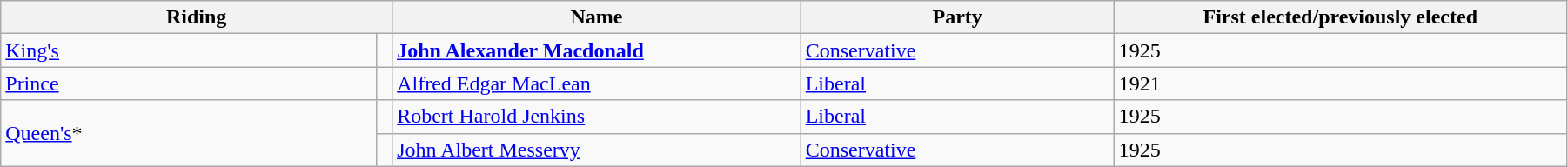<table class="wikitable" width=95%>
<tr>
<th colspan=2 width=25%>Riding</th>
<th>Name</th>
<th width=20%>Party</th>
<th>First elected/previously elected</th>
</tr>
<tr>
<td width=24%><a href='#'>King's</a></td>
<td></td>
<td><strong><a href='#'>John Alexander Macdonald</a></strong></td>
<td><a href='#'>Conservative</a></td>
<td>1925</td>
</tr>
<tr>
<td><a href='#'>Prince</a></td>
<td></td>
<td><a href='#'>Alfred Edgar MacLean</a></td>
<td><a href='#'>Liberal</a></td>
<td>1921</td>
</tr>
<tr>
<td rowspan=2><a href='#'>Queen's</a>*</td>
<td></td>
<td><a href='#'>Robert Harold Jenkins</a></td>
<td><a href='#'>Liberal</a></td>
<td>1925</td>
</tr>
<tr>
<td></td>
<td><a href='#'>John Albert Messervy</a></td>
<td><a href='#'>Conservative</a></td>
<td>1925</td>
</tr>
</table>
